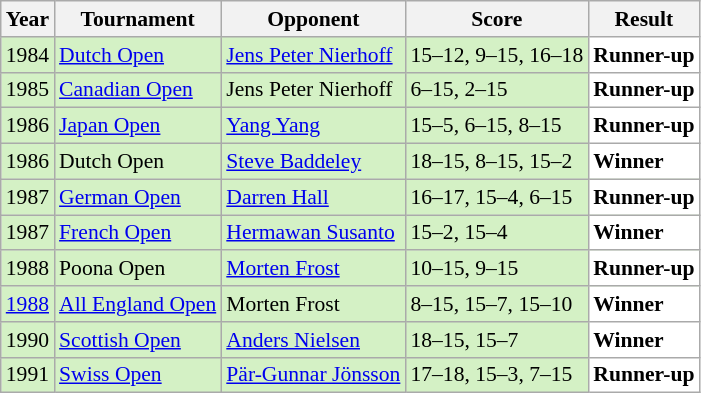<table class="sortable wikitable" style="font-size: 90%;">
<tr>
<th>Year</th>
<th>Tournament</th>
<th>Opponent</th>
<th>Score</th>
<th>Result</th>
</tr>
<tr style="background:#D4F1C5">
<td align="center">1984</td>
<td><a href='#'>Dutch Open</a></td>
<td> <a href='#'>Jens Peter Nierhoff</a></td>
<td>15–12, 9–15, 16–18</td>
<td style="text-align:left; background:white"> <strong>Runner-up</strong></td>
</tr>
<tr style="background:#D4F1C5">
<td align="center">1985</td>
<td><a href='#'>Canadian Open</a></td>
<td> Jens Peter Nierhoff</td>
<td>6–15, 2–15</td>
<td style="text-align:left; background:white"> <strong>Runner-up</strong></td>
</tr>
<tr style="background:#D4F1C5">
<td align="center">1986</td>
<td><a href='#'>Japan Open</a></td>
<td> <a href='#'>Yang Yang</a></td>
<td>15–5, 6–15, 8–15</td>
<td style="text-align:left; background:white"> <strong>Runner-up</strong></td>
</tr>
<tr style="background:#D4F1C5">
<td align="center">1986</td>
<td>Dutch Open</td>
<td> <a href='#'>Steve Baddeley</a></td>
<td>18–15, 8–15, 15–2</td>
<td style="text-align:left; background:white"> <strong>Winner</strong></td>
</tr>
<tr style="background:#D4F1C5">
<td align="center">1987</td>
<td><a href='#'>German Open</a></td>
<td> <a href='#'>Darren Hall</a></td>
<td>16–17, 15–4, 6–15</td>
<td style="text-align:left; background:white"> <strong>Runner-up</strong></td>
</tr>
<tr style="background:#D4F1C5">
<td align="center">1987</td>
<td><a href='#'>French Open</a></td>
<td> <a href='#'>Hermawan Susanto</a></td>
<td>15–2, 15–4</td>
<td style="text-align:left; background:white"> <strong>Winner</strong></td>
</tr>
<tr style="background:#D4F1C5">
<td align="center">1988</td>
<td>Poona Open</td>
<td> <a href='#'>Morten Frost</a></td>
<td>10–15, 9–15</td>
<td style="text-align:left; background:white"> <strong>Runner-up</strong></td>
</tr>
<tr style="background:#D4F1C5">
<td align="center"><a href='#'>1988</a></td>
<td><a href='#'>All England Open</a></td>
<td> Morten Frost</td>
<td>8–15, 15–7, 15–10</td>
<td style="text-align:left; background:white"> <strong>Winner</strong></td>
</tr>
<tr style="background:#D4F1C5">
<td align="center">1990</td>
<td><a href='#'>Scottish Open</a></td>
<td> <a href='#'>Anders Nielsen</a></td>
<td>18–15, 15–7</td>
<td style="text-align:left; background:white"> <strong>Winner</strong></td>
</tr>
<tr style="background:#D4F1C5">
<td align="center">1991</td>
<td><a href='#'>Swiss Open</a></td>
<td> <a href='#'>Pär-Gunnar Jönsson</a></td>
<td>17–18, 15–3, 7–15</td>
<td style="text-align:left; background:white"> <strong>Runner-up</strong></td>
</tr>
</table>
